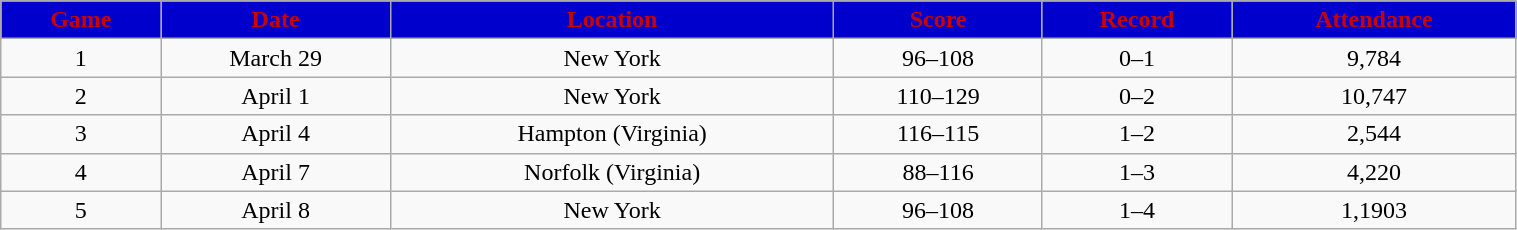<table class="wikitable" style="width:80%;">
<tr style="text-align:center; background:#0000CD; color:#CC0000;">
<td><strong>Game</strong></td>
<td><strong>Date</strong></td>
<td><strong>Location</strong></td>
<td><strong>Score</strong></td>
<td><strong>Record</strong></td>
<td><strong>Attendance</strong></td>
</tr>
<tr style="text-align:center;" bgcolor="">
<td>1</td>
<td>March 29</td>
<td>New York</td>
<td>96–108</td>
<td>0–1</td>
<td>9,784</td>
</tr>
<tr style="text-align:center;" bgcolor="">
<td>2</td>
<td>April 1</td>
<td>New York</td>
<td>110–129</td>
<td>0–2</td>
<td>10,747</td>
</tr>
<tr style="text-align:center;" bgcolor="">
<td>3</td>
<td>April 4</td>
<td>Hampton (Virginia)</td>
<td>116–115</td>
<td>1–2</td>
<td>2,544</td>
</tr>
<tr style="text-align:center;" bgcolor="">
<td>4</td>
<td>April 7</td>
<td>Norfolk (Virginia)</td>
<td>88–116</td>
<td>1–3</td>
<td>4,220</td>
</tr>
<tr style="text-align:center;" bgcolor="">
<td>5</td>
<td>April 8</td>
<td>New York</td>
<td>96–108</td>
<td>1–4</td>
<td>1,1903</td>
</tr>
</table>
